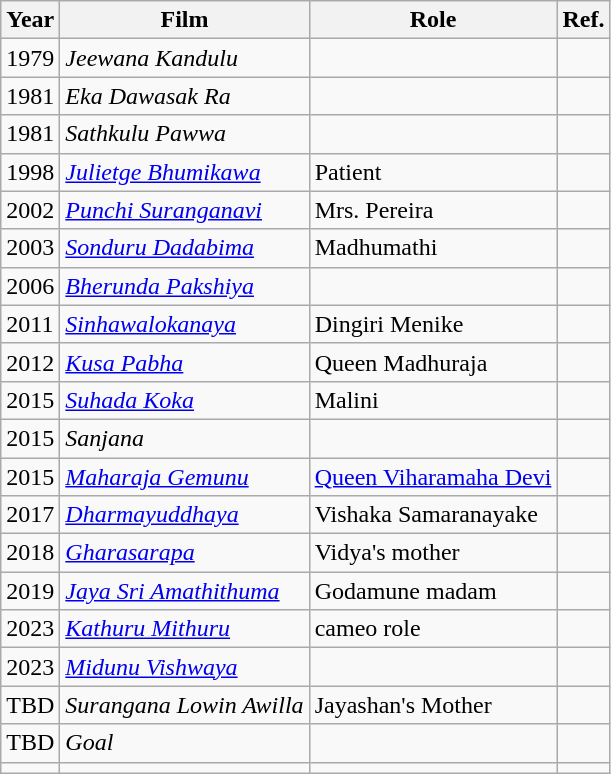<table class="wikitable">
<tr>
<th>Year</th>
<th>Film</th>
<th>Role</th>
<th>Ref.</th>
</tr>
<tr>
<td>1979</td>
<td><em>Jeewana Kandulu</em></td>
<td></td>
<td></td>
</tr>
<tr>
<td>1981</td>
<td><em>Eka Dawasak Ra</em></td>
<td></td>
<td></td>
</tr>
<tr>
<td>1981</td>
<td><em>Sathkulu Pawwa</em></td>
<td></td>
<td></td>
</tr>
<tr>
<td>1998</td>
<td><em><a href='#'>Julietge Bhumikawa</a></em></td>
<td>Patient</td>
<td></td>
</tr>
<tr>
<td>2002</td>
<td><em><a href='#'>Punchi Suranganavi</a></em></td>
<td>Mrs. Pereira</td>
<td></td>
</tr>
<tr>
<td>2003</td>
<td><em><a href='#'>Sonduru Dadabima</a></em></td>
<td>Madhumathi</td>
<td></td>
</tr>
<tr>
<td>2006</td>
<td><em><a href='#'>Bherunda Pakshiya</a></em></td>
<td></td>
<td></td>
</tr>
<tr>
<td>2011</td>
<td><em><a href='#'>Sinhawalokanaya</a></em></td>
<td>Dingiri Menike</td>
<td></td>
</tr>
<tr>
<td>2012</td>
<td><em><a href='#'>Kusa Pabha</a></em></td>
<td>Queen Madhuraja</td>
<td></td>
</tr>
<tr>
<td>2015</td>
<td><em><a href='#'>Suhada Koka</a></em></td>
<td>Malini</td>
<td></td>
</tr>
<tr>
<td>2015</td>
<td><em>Sanjana</em></td>
<td></td>
<td></td>
</tr>
<tr>
<td>2015</td>
<td><em><a href='#'>Maharaja Gemunu</a></em></td>
<td><a href='#'>Queen Viharamaha Devi</a></td>
<td></td>
</tr>
<tr>
<td>2017</td>
<td><em><a href='#'>Dharmayuddhaya</a></em></td>
<td>Vishaka Samaranayake</td>
<td></td>
</tr>
<tr>
<td>2018</td>
<td><em><a href='#'>Gharasarapa</a></em></td>
<td>Vidya's mother</td>
<td></td>
</tr>
<tr>
<td>2019</td>
<td><em><a href='#'>Jaya Sri Amathithuma</a></em></td>
<td>Godamune madam</td>
<td></td>
</tr>
<tr>
<td>2023</td>
<td><em><a href='#'>Kathuru Mithuru</a></em></td>
<td>cameo role</td>
<td></td>
</tr>
<tr>
<td>2023</td>
<td><em><a href='#'>Midunu Vishwaya</a></em></td>
<td></td>
<td></td>
</tr>
<tr>
<td>TBD</td>
<td><em>Surangana Lowin Awilla</em></td>
<td>Jayashan's Mother</td>
<td></td>
</tr>
<tr>
<td>TBD</td>
<td><em>Goal</em></td>
<td></td>
<td></td>
</tr>
<tr>
<td></td>
<td></td>
<td></td>
<td></td>
</tr>
</table>
